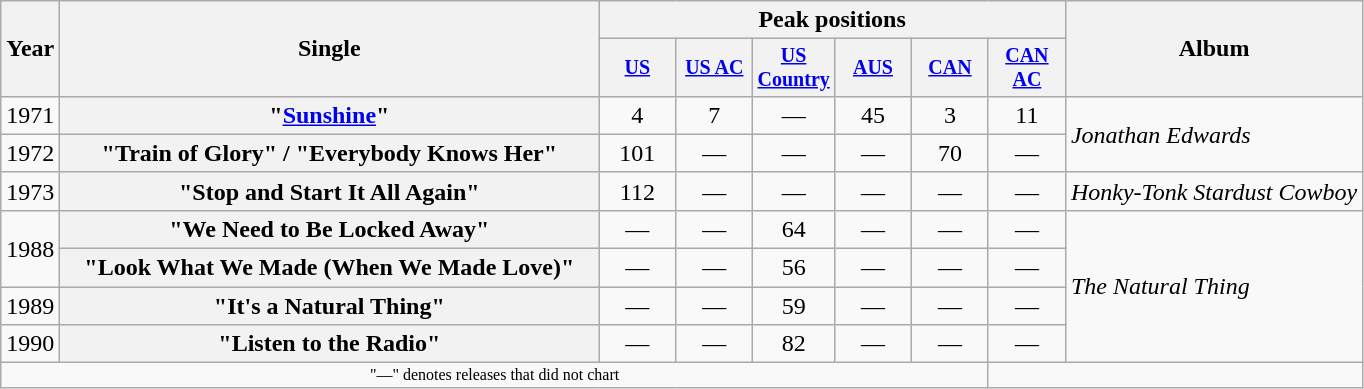<table class="wikitable plainrowheaders" style="text-align:center;">
<tr>
<th rowspan="2">Year</th>
<th rowspan="2" style="width:22em;">Single</th>
<th colspan="6">Peak positions</th>
<th rowspan="2">Album</th>
</tr>
<tr style="font-size:smaller;">
<th width="45"><a href='#'>US</a><br></th>
<th width="45"><a href='#'>US AC</a><br></th>
<th width="45"><a href='#'>US Country</a><br></th>
<th width="45"><a href='#'>AUS</a><br></th>
<th width="45"><a href='#'>CAN</a><br></th>
<th width="45"><a href='#'>CAN AC</a><br></th>
</tr>
<tr>
<td>1971</td>
<th scope="row">"<a href='#'>Sunshine</a>"</th>
<td>4</td>
<td>7</td>
<td>—</td>
<td>45</td>
<td>3</td>
<td>11</td>
<td align="left" rowspan="2"><em>Jonathan Edwards</em></td>
</tr>
<tr>
<td>1972</td>
<th scope="row">"Train of Glory" / "Everybody Knows Her"</th>
<td>101</td>
<td>—</td>
<td>—</td>
<td>—</td>
<td>70<br></td>
<td>—</td>
</tr>
<tr>
<td>1973</td>
<th scope="row">"Stop and Start It All Again"</th>
<td>112</td>
<td>—</td>
<td>—</td>
<td>—</td>
<td>—</td>
<td>—</td>
<td align="left"><em>Honky-Tonk Stardust Cowboy</em></td>
</tr>
<tr>
<td rowspan="2">1988</td>
<th scope="row">"We Need to Be Locked Away"</th>
<td>—</td>
<td>—</td>
<td>64</td>
<td>—</td>
<td>—</td>
<td>—</td>
<td align="left" rowspan="4"><em>The Natural Thing</em></td>
</tr>
<tr>
<th scope="row">"Look What We Made (When We Made Love)"</th>
<td>—</td>
<td>—</td>
<td>56</td>
<td>—</td>
<td>—</td>
<td>—</td>
</tr>
<tr>
<td>1989</td>
<th scope="row">"It's a Natural Thing"</th>
<td>—</td>
<td>—</td>
<td>59</td>
<td>—</td>
<td>—</td>
<td>—</td>
</tr>
<tr>
<td>1990</td>
<th scope="row">"Listen to the Radio"</th>
<td>—</td>
<td>—</td>
<td>82</td>
<td>—</td>
<td>—</td>
<td>—</td>
</tr>
<tr>
<td colspan="7" style="font-size:8pt">"—" denotes releases that did not chart</td>
</tr>
</table>
